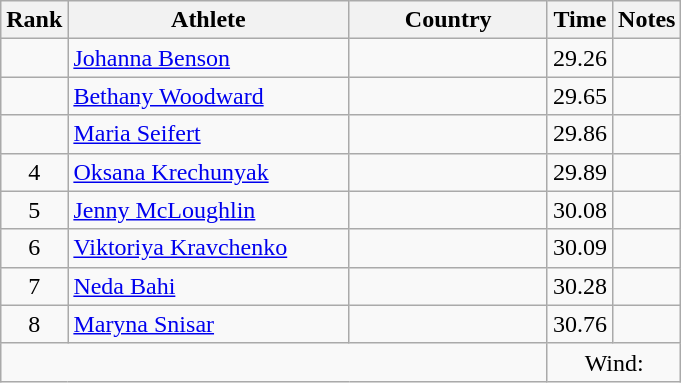<table class="wikitable sortable" style="text-align:center">
<tr>
<th>Rank</th>
<th style="width:180px">Athlete</th>
<th style="width:125px">Country</th>
<th>Time</th>
<th>Notes</th>
</tr>
<tr>
<td></td>
<td style="text-align:left;"><a href='#'>Johanna Benson</a></td>
<td style="text-align:left;"></td>
<td>29.26</td>
<td></td>
</tr>
<tr>
<td></td>
<td style="text-align:left;"><a href='#'>Bethany Woodward</a></td>
<td style="text-align:left;"></td>
<td>29.65</td>
<td></td>
</tr>
<tr>
<td></td>
<td style="text-align:left;"><a href='#'>Maria Seifert</a></td>
<td style="text-align:left;"></td>
<td>29.86</td>
<td></td>
</tr>
<tr>
<td>4</td>
<td style="text-align:left;"><a href='#'>Oksana Krechunyak</a></td>
<td style="text-align:left;"></td>
<td>29.89</td>
<td></td>
</tr>
<tr>
<td>5</td>
<td style="text-align:left;"><a href='#'>Jenny McLoughlin</a></td>
<td style="text-align:left;"></td>
<td>30.08</td>
<td></td>
</tr>
<tr>
<td>6</td>
<td style="text-align:left;"><a href='#'>Viktoriya Kravchenko</a></td>
<td style="text-align:left;"></td>
<td>30.09</td>
<td></td>
</tr>
<tr>
<td>7</td>
<td style="text-align:left;"><a href='#'>Neda Bahi</a></td>
<td style="text-align:left;"></td>
<td>30.28</td>
<td></td>
</tr>
<tr>
<td>8</td>
<td style="text-align:left;"><a href='#'>Maryna Snisar</a></td>
<td style="text-align:left;"></td>
<td>30.76</td>
<td></td>
</tr>
<tr class="sortbottom">
<td colspan="3"></td>
<td colspan="2">Wind:</td>
</tr>
</table>
